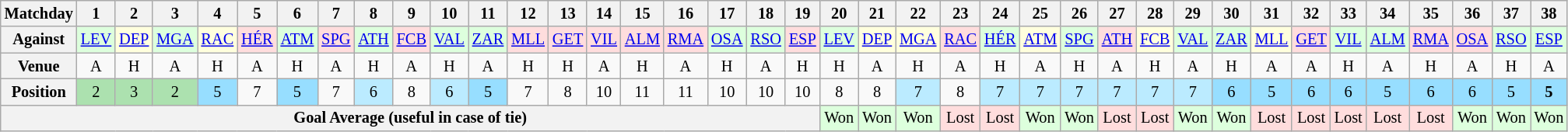<table class="wikitable" style="font-size: 85%">
<tr>
<th>Matchday</th>
<th>1</th>
<th>2</th>
<th>3</th>
<th>4</th>
<th>5</th>
<th>6</th>
<th>7</th>
<th>8</th>
<th>9</th>
<th>10</th>
<th>11</th>
<th>12</th>
<th>13</th>
<th>14</th>
<th>15</th>
<th>16</th>
<th>17</th>
<th>18</th>
<th>19</th>
<th>20</th>
<th>21</th>
<th>22</th>
<th>23</th>
<th>24</th>
<th>25</th>
<th>26</th>
<th>27</th>
<th>28</th>
<th>29</th>
<th>30</th>
<th>31</th>
<th>32</th>
<th>33</th>
<th>34</th>
<th>35</th>
<th>36</th>
<th>37</th>
<th>38</th>
</tr>
<tr>
<th>Against</th>
<td align="center" bgcolor="#ddffdd"><a href='#'>LEV</a></td>
<td align="center" bgcolor="#ffffdd"><a href='#'>DEP</a></td>
<td align="center" bgcolor="#ddffdd"><a href='#'>MGA</a></td>
<td align="center" bgcolor="#ffffdd"><a href='#'>RAC</a></td>
<td align="center" bgcolor="#ffdddd"><a href='#'>HÉR</a></td>
<td align="center" bgcolor="#ddffdd"><a href='#'>ATM</a></td>
<td align="center" bgcolor="#ffdddd"><a href='#'>SPG</a></td>
<td align="center" bgcolor="#ddffdd"><a href='#'>ATH</a></td>
<td align="center" bgcolor="#ffdddd"><a href='#'>FCB</a></td>
<td align="center" bgcolor="#ddffdd"><a href='#'>VAL</a></td>
<td align="center" bgcolor="#ddffdd"><a href='#'>ZAR</a></td>
<td align="center" bgcolor="#ffdddd"><a href='#'>MLL</a></td>
<td align="center" bgcolor="#ffdddd"><a href='#'>GET</a></td>
<td align="center" bgcolor="#ffdddd"><a href='#'>VIL</a></td>
<td align="center" bgcolor="#ffdddd"><a href='#'>ALM</a></td>
<td align="center" bgcolor="#ffdddd"><a href='#'>RMA</a></td>
<td align="center" bgcolor="#ddffdd"><a href='#'>OSA</a></td>
<td align="center" bgcolor="#ddffdd"><a href='#'>RSO</a></td>
<td align="center" bgcolor="#ffdddd"><a href='#'>ESP</a></td>
<td align="center" bgcolor="#ddffdd"><a href='#'>LEV</a></td>
<td align="center" bgcolor="#ffffdd"><a href='#'>DEP</a></td>
<td align="center" bgcolor="#ffffdd"><a href='#'>MGA</a></td>
<td align="center" bgcolor="#ffdddd"><a href='#'>RAC</a></td>
<td align="center" bgcolor="#ddffdd"><a href='#'>HÉR</a></td>
<td align="center" bgcolor="#ffffdd"><a href='#'>ATM</a></td>
<td align="center" bgcolor="#ddffdd"><a href='#'>SPG</a></td>
<td align="center" bgcolor="#ffdddd"><a href='#'>ATH</a></td>
<td align="center" bgcolor="#ffffdd"><a href='#'>FCB</a></td>
<td align="center" bgcolor="#ddffdd"><a href='#'>VAL</a></td>
<td align="center" bgcolor="#ddffdd"><a href='#'>ZAR</a></td>
<td align="center" bgcolor="#ffffdd"><a href='#'>MLL</a></td>
<td align="center" bgcolor="#ffdddd"><a href='#'>GET</a></td>
<td align="center" bgcolor="#ddffdd"><a href='#'>VIL</a></td>
<td align="center" bgcolor="#ddffdd"><a href='#'>ALM</a></td>
<td align="center" bgcolor="#ffdddd"><a href='#'>RMA</a></td>
<td align="center" bgcolor="#ffdddd"><a href='#'>OSA</a></td>
<td align="center" bgcolor="#ddffdd"><a href='#'>RSO</a></td>
<td align="center" bgcolor="#ddffdd"><a href='#'>ESP</a></td>
</tr>
<tr>
<th>Venue</th>
<td align="center">A</td>
<td align="center">H</td>
<td align="center">A</td>
<td align="center">H</td>
<td align="center">A</td>
<td align="center">H</td>
<td align="center">A</td>
<td align="center">H</td>
<td align="center">A</td>
<td align="center">H</td>
<td align="center">A</td>
<td align="center">H</td>
<td align="center">H</td>
<td align="center">A</td>
<td align="center">H</td>
<td align="center">A</td>
<td align="center">H</td>
<td align="center">A</td>
<td align="center">H</td>
<td align="center">H</td>
<td align="center">A</td>
<td align="center">H</td>
<td align="center">A</td>
<td align="center">H</td>
<td align="center">A</td>
<td align="center">H</td>
<td align="center">A</td>
<td align="center">H</td>
<td align="center">A</td>
<td align="center">H</td>
<td align="center">A</td>
<td align="center">A</td>
<td align="center">H</td>
<td align="center">A</td>
<td align="center">H</td>
<td align="center">A</td>
<td align="center">H</td>
<td align="center">A</td>
</tr>
<tr>
<th>Position</th>
<td align="center" bgcolor="#ACE1AF">2</td>
<td align="center" bgcolor="#ACE1AF">3</td>
<td align="center" bgcolor="#ACE1AF">2</td>
<td align="center" bgcolor="#97DEFF">5</td>
<td align="center">7</td>
<td align="center" bgcolor="#97DEFF">5</td>
<td align="center">7</td>
<td align="center" bgcolor="#BBEBFF">6</td>
<td align="center">8</td>
<td align="center" bgcolor="#BBEBFF">6</td>
<td align="center" bgcolor="#97DEFF">5</td>
<td align="center">7</td>
<td align="center">8</td>
<td align="center">10</td>
<td align="center">11</td>
<td align="center">11</td>
<td align="center">10</td>
<td align="center">10</td>
<td align="center">10</td>
<td align="center">8</td>
<td align="center">8</td>
<td align="center" bgcolor="#BBEBFF">7</td>
<td align="center">8</td>
<td align="center" bgcolor="#BBEBFF">7</td>
<td align="center" bgcolor="#BBEBFF">7</td>
<td align="center" bgcolor="#BBEBFF">7</td>
<td align="center" bgcolor="#BBEBFF">7</td>
<td align="center" bgcolor="#BBEBFF">7</td>
<td align="center" bgcolor="#BBEBFF">7</td>
<td align="center" bgcolor="#97DEFF">6</td>
<td align="center" bgcolor="#97DEFF">5</td>
<td align="center" bgcolor="#97DEFF">6</td>
<td align="center" bgcolor="#97DEFF">6</td>
<td align="center" bgcolor="#97DEFF">5</td>
<td align="center" bgcolor="#97DEFF">6</td>
<td align="center" bgcolor="#97DEFF">6</td>
<td align="center" bgcolor="#97DEFF">5</td>
<td align="center" bgcolor="#97DEFF"><strong>5</strong></td>
</tr>
<tr>
<th colspan="20">Goal Average (useful in case of tie)</th>
<td align="center" bgcolor="#ddffdd">Won</td>
<td align="center" bgcolor="#ddffdd">Won</td>
<td align="center" bgcolor="#ddffdd">Won</td>
<td align="center" bgcolor="#ffdddd">Lost</td>
<td align="center" bgcolor="#ffdddd">Lost</td>
<td align="center" bgcolor="#ddffdd">Won</td>
<td align="center" bgcolor="#ddffdd">Won</td>
<td align="center" bgcolor="#ffdddd">Lost</td>
<td align="center" bgcolor="#ffdddd">Lost</td>
<td align="center" bgcolor="#ddffdd">Won</td>
<td align="center" bgcolor="#ddffdd">Won</td>
<td align="center" bgcolor="#ffdddd">Lost</td>
<td align="center" bgcolor="#ffdddd">Lost</td>
<td align="center" bgcolor="#ffdddd">Lost</td>
<td align="center" bgcolor="#ffdddd">Lost</td>
<td align="center" bgcolor="#ffdddd">Lost</td>
<td align="center" bgcolor="#ddffdd">Won</td>
<td align="center" bgcolor="#ddffdd">Won</td>
<td align="center" bgcolor="#ddffdd">Won</td>
</tr>
</table>
